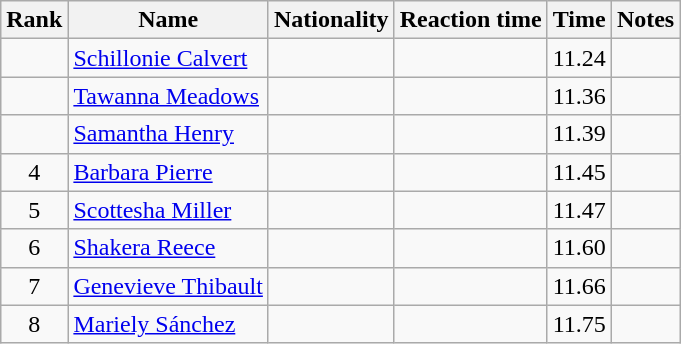<table class="wikitable sortable" style="text-align:center">
<tr>
<th>Rank</th>
<th>Name</th>
<th>Nationality</th>
<th>Reaction time</th>
<th>Time</th>
<th>Notes</th>
</tr>
<tr>
<td align=center></td>
<td align=left><a href='#'>Schillonie Calvert</a></td>
<td align=left></td>
<td></td>
<td>11.24</td>
<td></td>
</tr>
<tr>
<td align=center></td>
<td align=left><a href='#'>Tawanna Meadows</a></td>
<td align=left></td>
<td></td>
<td>11.36</td>
<td></td>
</tr>
<tr>
<td align=center></td>
<td align=left><a href='#'>Samantha Henry</a></td>
<td align=left></td>
<td></td>
<td>11.39</td>
<td></td>
</tr>
<tr>
<td align=center>4</td>
<td align=left><a href='#'>Barbara Pierre</a></td>
<td align=left></td>
<td></td>
<td>11.45</td>
<td></td>
</tr>
<tr>
<td align=center>5</td>
<td align=left><a href='#'>Scottesha Miller</a></td>
<td align=left></td>
<td></td>
<td>11.47</td>
<td></td>
</tr>
<tr>
<td align=center>6</td>
<td align=left><a href='#'>Shakera Reece</a></td>
<td align=left></td>
<td></td>
<td>11.60</td>
<td></td>
</tr>
<tr>
<td align=center>7</td>
<td align=left><a href='#'>Genevieve Thibault</a></td>
<td align=left></td>
<td></td>
<td>11.66</td>
<td></td>
</tr>
<tr>
<td align=center>8</td>
<td align=left><a href='#'>Mariely Sánchez</a></td>
<td align=left></td>
<td></td>
<td>11.75</td>
<td></td>
</tr>
</table>
